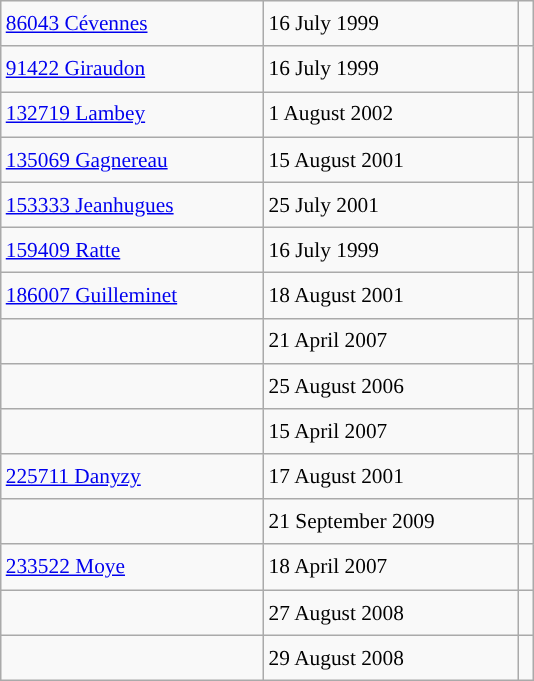<table class="wikitable" style="font-size: 89%; float: left; width: 25em; margin-right: 1em; line-height: 1.65em !important; height: 405px;">
<tr>
<td><a href='#'>86043 Cévennes</a></td>
<td>16 July 1999</td>
<td></td>
</tr>
<tr>
<td><a href='#'>91422 Giraudon</a></td>
<td>16 July 1999</td>
<td></td>
</tr>
<tr>
<td><a href='#'>132719 Lambey</a></td>
<td>1 August 2002</td>
<td></td>
</tr>
<tr>
<td><a href='#'>135069 Gagnereau</a></td>
<td>15 August 2001</td>
<td></td>
</tr>
<tr>
<td><a href='#'>153333 Jeanhugues</a></td>
<td>25 July 2001</td>
<td></td>
</tr>
<tr>
<td><a href='#'>159409 Ratte</a></td>
<td>16 July 1999</td>
<td></td>
</tr>
<tr>
<td><a href='#'>186007 Guilleminet</a></td>
<td>18 August 2001</td>
<td></td>
</tr>
<tr>
<td></td>
<td>21 April 2007</td>
<td></td>
</tr>
<tr>
<td></td>
<td>25 August 2006</td>
<td></td>
</tr>
<tr>
<td></td>
<td>15 April 2007</td>
<td></td>
</tr>
<tr>
<td><a href='#'>225711 Danyzy</a></td>
<td>17 August 2001</td>
<td></td>
</tr>
<tr>
<td></td>
<td>21 September 2009</td>
<td></td>
</tr>
<tr>
<td><a href='#'>233522 Moye</a></td>
<td>18 April 2007</td>
<td></td>
</tr>
<tr>
<td></td>
<td>27 August 2008</td>
<td></td>
</tr>
<tr>
<td></td>
<td>29 August 2008</td>
<td></td>
</tr>
</table>
